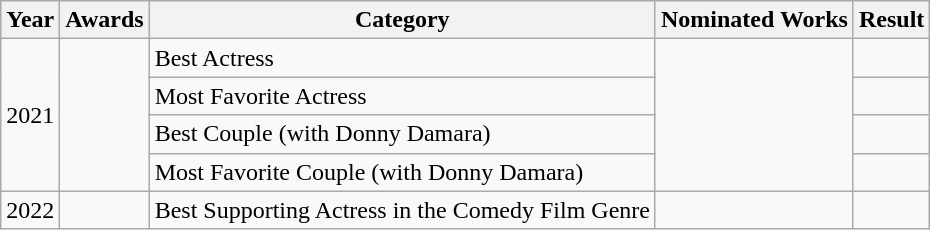<table class="wikitable sortable">
<tr>
<th>Year</th>
<th>Awards</th>
<th>Category</th>
<th>Nominated Works</th>
<th>Result</th>
</tr>
<tr>
<td rowspan="4">2021</td>
<td rowspan="4"></td>
<td>Best Actress</td>
<td rowspan="4"></td>
<td></td>
</tr>
<tr>
<td>Most Favorite Actress</td>
<td></td>
</tr>
<tr>
<td>Best Couple (with Donny Damara)</td>
<td></td>
</tr>
<tr>
<td>Most Favorite Couple (with Donny Damara)</td>
<td></td>
</tr>
<tr>
<td>2022</td>
<td></td>
<td>Best Supporting Actress in the Comedy Film Genre</td>
<td></td>
<td></td>
</tr>
</table>
